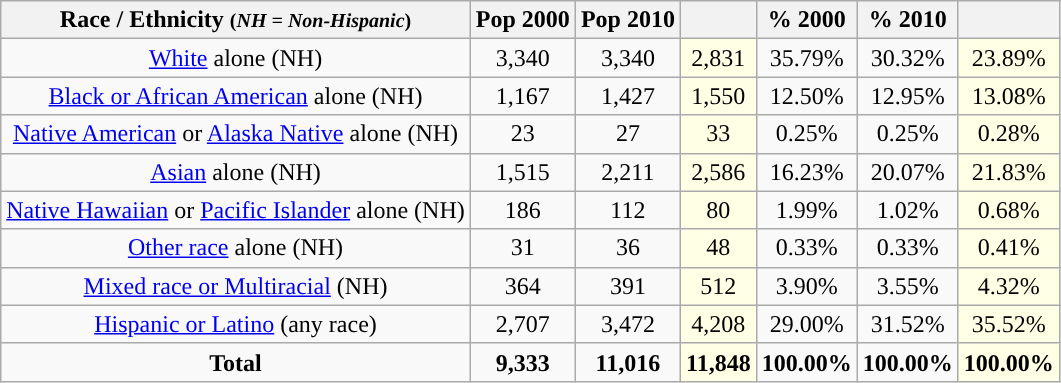<table class="wikitable" style="text-align:center;">
<tr>
<th>Race / Ethnicity <small>(<em>NH = Non-Hispanic</em>)</small></th>
<th>Pop 2000</th>
<th>Pop 2010</th>
<th></th>
<th>% 2000</th>
<th>% 2010</th>
<th></th>
</tr>
<tr>
<td><a href='#'>White</a> alone (NH)</td>
<td>3,340</td>
<td>3,340</td>
<td style='background: #ffffe6;'>2,831</td>
<td>35.79%</td>
<td>30.32%</td>
<td style='background: #ffffe6;'>23.89%</td>
</tr>
<tr>
<td><a href='#'>Black or African American</a> alone (NH)</td>
<td>1,167</td>
<td>1,427</td>
<td style='background: #ffffe6;'>1,550</td>
<td>12.50%</td>
<td>12.95%</td>
<td style='background: #ffffe6;'>13.08%</td>
</tr>
<tr>
<td><a href='#'>Native American</a> or <a href='#'>Alaska Native</a> alone (NH)</td>
<td>23</td>
<td>27</td>
<td style='background: #ffffe6;'>33</td>
<td>0.25%</td>
<td>0.25%</td>
<td style='background: #ffffe6;'>0.28%</td>
</tr>
<tr>
<td><a href='#'>Asian</a> alone (NH)</td>
<td>1,515</td>
<td>2,211</td>
<td style='background: #ffffe6;'>2,586</td>
<td>16.23%</td>
<td>20.07%</td>
<td style='background: #ffffe6;'>21.83%</td>
</tr>
<tr>
<td><a href='#'>Native Hawaiian</a> or <a href='#'>Pacific Islander</a> alone (NH)</td>
<td>186</td>
<td>112</td>
<td style='background: #ffffe6;'>80</td>
<td>1.99%</td>
<td>1.02%</td>
<td style='background: #ffffe6;'>0.68%</td>
</tr>
<tr>
<td><a href='#'>Other race</a> alone (NH)</td>
<td>31</td>
<td>36</td>
<td style='background: #ffffe6;'>48</td>
<td>0.33%</td>
<td>0.33%</td>
<td style='background: #ffffe6;'>0.41%</td>
</tr>
<tr>
<td><a href='#'>Mixed race or Multiracial</a> (NH)</td>
<td>364</td>
<td>391</td>
<td style='background: #ffffe6;'>512</td>
<td>3.90%</td>
<td>3.55%</td>
<td style='background: #ffffe6;'>4.32%</td>
</tr>
<tr>
<td><a href='#'>Hispanic or Latino</a> (any race)</td>
<td>2,707</td>
<td>3,472</td>
<td style='background: #ffffe6;'>4,208</td>
<td>29.00%</td>
<td>31.52%</td>
<td style='background: #ffffe6;'>35.52%</td>
</tr>
<tr>
<td><strong>Total</strong></td>
<td><strong>9,333</strong></td>
<td><strong>11,016</strong></td>
<td style='background: #ffffe6;'><strong>11,848</strong></td>
<td><strong>100.00%</strong></td>
<td><strong>100.00%</strong></td>
<td style='background: #ffffe6;'><strong>100.00%</strong></td>
</tr>
</table>
